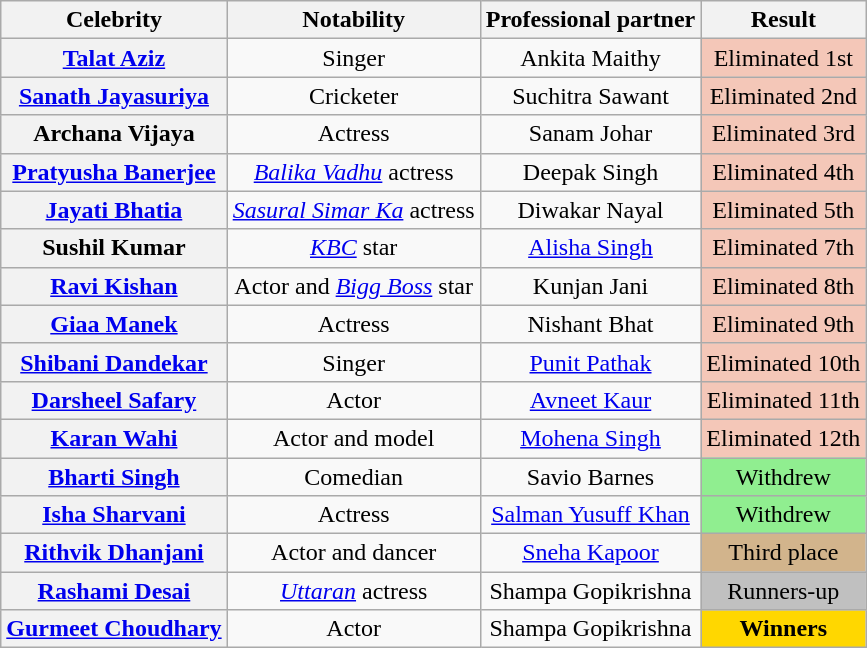<table class="wikitable sortable" style="text-align:center;">
<tr>
<th scope="col">Celebrity</th>
<th scope="col" class="unsortable">Notability</th>
<th scope="col">Professional partner</th>
<th scope="col">Result</th>
</tr>
<tr>
<th><a href='#'>Talat Aziz</a></th>
<td>Singer</td>
<td>Ankita Maithy</td>
<td bgcolor="f4c7b8">Eliminated 1st</td>
</tr>
<tr>
<th><a href='#'>Sanath Jayasuriya</a></th>
<td>Cricketer</td>
<td>Suchitra Sawant</td>
<td bgcolor="f4c7b8">Eliminated 2nd</td>
</tr>
<tr>
<th>Archana Vijaya</th>
<td>Actress</td>
<td>Sanam Johar</td>
<td bgcolor="f4c7b8">Eliminated 3rd</td>
</tr>
<tr>
<th><a href='#'>Pratyusha Banerjee</a></th>
<td><em><a href='#'>Balika Vadhu</a></em> actress</td>
<td>Deepak Singh</td>
<td bgcolor="f4c7b8">Eliminated 4th</td>
</tr>
<tr>
<th><a href='#'>Jayati Bhatia</a></th>
<td><em><a href='#'>Sasural Simar Ka</a></em> actress</td>
<td>Diwakar Nayal</td>
<td bgcolor="f4c7b8">Eliminated 5th</td>
</tr>
<tr>
<th>Sushil Kumar</th>
<td><em><a href='#'>KBC</a></em> star</td>
<td><a href='#'>Alisha Singh</a></td>
<td bgcolor="f4c7b8">Eliminated 7th</td>
</tr>
<tr>
<th><a href='#'>Ravi Kishan</a></th>
<td>Actor and <em><a href='#'>Bigg Boss</a></em> star</td>
<td>Kunjan Jani</td>
<td bgcolor="f4c7b8">Eliminated 8th</td>
</tr>
<tr>
<th><a href='#'>Giaa Manek</a></th>
<td>Actress</td>
<td>Nishant Bhat</td>
<td bgcolor="f4c7b8">Eliminated 9th</td>
</tr>
<tr>
<th><a href='#'>Shibani Dandekar</a></th>
<td>Singer</td>
<td><a href='#'>Punit Pathak</a></td>
<td bgcolor="f4c7b8">Eliminated 10th</td>
</tr>
<tr>
<th><a href='#'>Darsheel Safary</a></th>
<td>Actor</td>
<td><a href='#'>Avneet Kaur</a></td>
<td bgcolor="f4c7b8">Eliminated 11th</td>
</tr>
<tr>
<th><a href='#'>Karan Wahi</a></th>
<td>Actor and model</td>
<td><a href='#'>Mohena Singh</a></td>
<td bgcolor="f4c7b8">Eliminated 12th</td>
</tr>
<tr>
<th><a href='#'>Bharti Singh</a></th>
<td>Comedian</td>
<td>Savio Barnes</td>
<td bgcolor=lightgreen>Withdrew</td>
</tr>
<tr>
<th><a href='#'>Isha Sharvani</a></th>
<td>Actress</td>
<td><a href='#'>Salman Yusuff Khan</a></td>
<td style="background:lightgreen;">Withdrew</td>
</tr>
<tr>
<th><a href='#'>Rithvik Dhanjani</a></th>
<td>Actor and dancer</td>
<td><a href='#'>Sneha Kapoor</a></td>
<td bgcolor="tan">Third place</td>
</tr>
<tr>
<th><a href='#'>Rashami Desai</a></th>
<td><em><a href='#'>Uttaran</a></em> actress</td>
<td>Shampa Gopikrishna</td>
<td bgcolor="silver">Runners-up</td>
</tr>
<tr>
<th><a href='#'>Gurmeet Choudhary</a></th>
<td>Actor</td>
<td>Shampa Gopikrishna</td>
<td bgcolor="gold"><strong>Winners</strong></td>
</tr>
</table>
